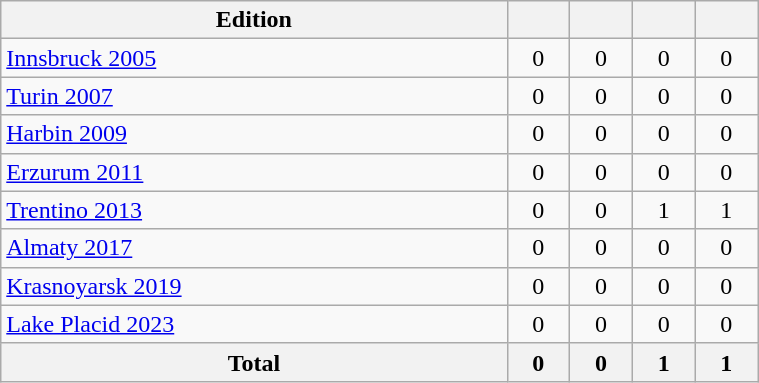<table class="wikitable" width="40%" style="font-size:100%; text-align:center;">
<tr>
<th>Edition</th>
<th></th>
<th></th>
<th></th>
<th></th>
</tr>
<tr>
<td align="left"> <a href='#'>Innsbruck 2005</a></td>
<td>0</td>
<td>0</td>
<td>0</td>
<td>0</td>
</tr>
<tr>
<td align="left"> <a href='#'>Turin 2007</a></td>
<td>0</td>
<td>0</td>
<td>0</td>
<td>0</td>
</tr>
<tr>
<td align="left"> <a href='#'>Harbin 2009</a></td>
<td>0</td>
<td>0</td>
<td>0</td>
<td>0</td>
</tr>
<tr>
<td align="left"> <a href='#'>Erzurum 2011</a></td>
<td>0</td>
<td>0</td>
<td>0</td>
<td>0</td>
</tr>
<tr>
<td align="left"> <a href='#'>Trentino 2013</a></td>
<td>0</td>
<td>0</td>
<td>1</td>
<td>1</td>
</tr>
<tr>
<td align="left"> <a href='#'>Almaty 2017</a></td>
<td>0</td>
<td>0</td>
<td>0</td>
<td>0</td>
</tr>
<tr>
<td align="left"> <a href='#'>Krasnoyarsk 2019</a></td>
<td>0</td>
<td>0</td>
<td>0</td>
<td>0</td>
</tr>
<tr>
<td align="left"> <a href='#'>Lake Placid 2023</a></td>
<td>0</td>
<td>0</td>
<td>0</td>
<td>0</td>
</tr>
<tr>
<th>Total</th>
<th>0</th>
<th>0</th>
<th>1</th>
<th>1</th>
</tr>
</table>
